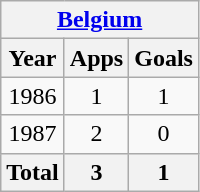<table class="wikitable" style="text-align:center">
<tr>
<th colspan=3><a href='#'>Belgium</a></th>
</tr>
<tr>
<th>Year</th>
<th>Apps</th>
<th>Goals</th>
</tr>
<tr>
<td>1986</td>
<td>1</td>
<td>1</td>
</tr>
<tr>
<td>1987</td>
<td>2</td>
<td>0</td>
</tr>
<tr>
<th>Total</th>
<th>3</th>
<th>1</th>
</tr>
</table>
